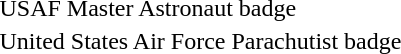<table>
<tr>
<td></td>
<td>USAF Master Astronaut badge</td>
</tr>
<tr>
<td></td>
<td>United States Air Force Parachutist badge</td>
</tr>
</table>
